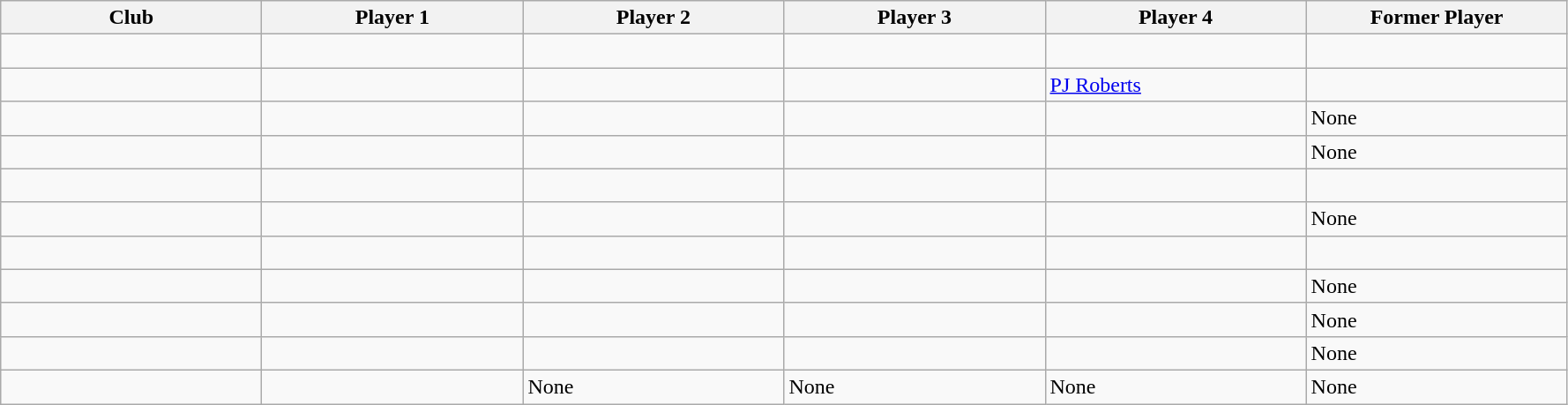<table class="wikitable ">
<tr>
<th style="width:190px;">Club</th>
<th style="width:190px;">Player 1</th>
<th style="width:190px;">Player 2</th>
<th style="width:190px;">Player 3</th>
<th style="width:190px;">Player 4</th>
<th style="width:190px;">Former Player</th>
</tr>
<tr>
<td></td>
<td></td>
<td></td>
<td></td>
<td></td>
<td><br></td>
</tr>
<tr>
<td></td>
<td></td>
<td></td>
<td></td>
<td {{nobreak> <a href='#'>PJ Roberts</a></td>
<td><br></td>
</tr>
<tr>
<td></td>
<td></td>
<td></td>
<td></td>
<td></td>
<td>None</td>
</tr>
<tr>
<td></td>
<td></td>
<td></td>
<td></td>
<td></td>
<td>None</td>
</tr>
<tr>
<td></td>
<td></td>
<td></td>
<td></td>
<td></td>
<td><br></td>
</tr>
<tr>
<td></td>
<td></td>
<td></td>
<td></td>
<td></td>
<td>None</td>
</tr>
<tr>
<td></td>
<td></td>
<td></td>
<td></td>
<td></td>
<td><br></td>
</tr>
<tr>
<td></td>
<td></td>
<td></td>
<td></td>
<td></td>
<td>None</td>
</tr>
<tr>
<td></td>
<td></td>
<td></td>
<td></td>
<td></td>
<td>None</td>
</tr>
<tr>
<td></td>
<td></td>
<td></td>
<td></td>
<td></td>
<td>None</td>
</tr>
<tr>
<td></td>
<td></td>
<td>None</td>
<td>None</td>
<td>None</td>
<td>None</td>
</tr>
</table>
